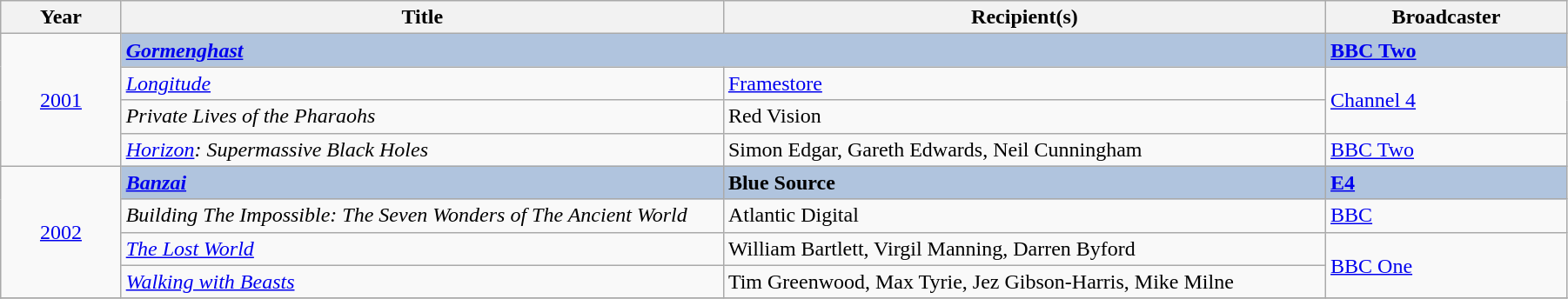<table class="wikitable" width="95%">
<tr>
<th width=5%>Year</th>
<th width=25%>Title</th>
<th width=25%>Recipient(s)</th>
<th width=10%>Broadcaster</th>
</tr>
<tr>
<td rowspan="4" style="text-align:center;"><a href='#'>2001</a></td>
<td colspan="2" style="background:#B0C4DE;"><strong><em><a href='#'>Gormenghast</a></em></strong></td>
<td style="background:#B0C4DE;"><strong><a href='#'>BBC Two</a></strong></td>
</tr>
<tr>
<td><em><a href='#'>Longitude</a></em></td>
<td><a href='#'>Framestore</a></td>
<td rowspan="2"><a href='#'>Channel 4</a></td>
</tr>
<tr>
<td><em>Private Lives of the Pharaohs</em></td>
<td>Red Vision</td>
</tr>
<tr>
<td><em><a href='#'>Horizon</a>: Supermassive Black Holes</em></td>
<td>Simon Edgar, Gareth Edwards, Neil Cunningham</td>
<td><a href='#'>BBC Two</a></td>
</tr>
<tr>
<td rowspan="4" style="text-align:center;"><a href='#'>2002</a></td>
<td style="background:#B0C4DE;"><strong><em><a href='#'>Banzai</a></em></strong></td>
<td style="background:#B0C4DE;"><strong>Blue Source</strong></td>
<td style="background:#B0C4DE;"><strong><a href='#'>E4</a></strong></td>
</tr>
<tr>
<td><em>Building The Impossible: The Seven Wonders of The Ancient World</em></td>
<td>Atlantic Digital</td>
<td><a href='#'>BBC</a></td>
</tr>
<tr>
<td><em><a href='#'>The Lost World</a></em></td>
<td>William Bartlett, Virgil Manning, Darren Byford</td>
<td rowspan="2"><a href='#'>BBC One</a></td>
</tr>
<tr>
<td><em><a href='#'>Walking with Beasts</a></em></td>
<td>Tim Greenwood, Max Tyrie, Jez Gibson-Harris, Mike Milne</td>
</tr>
<tr>
</tr>
</table>
